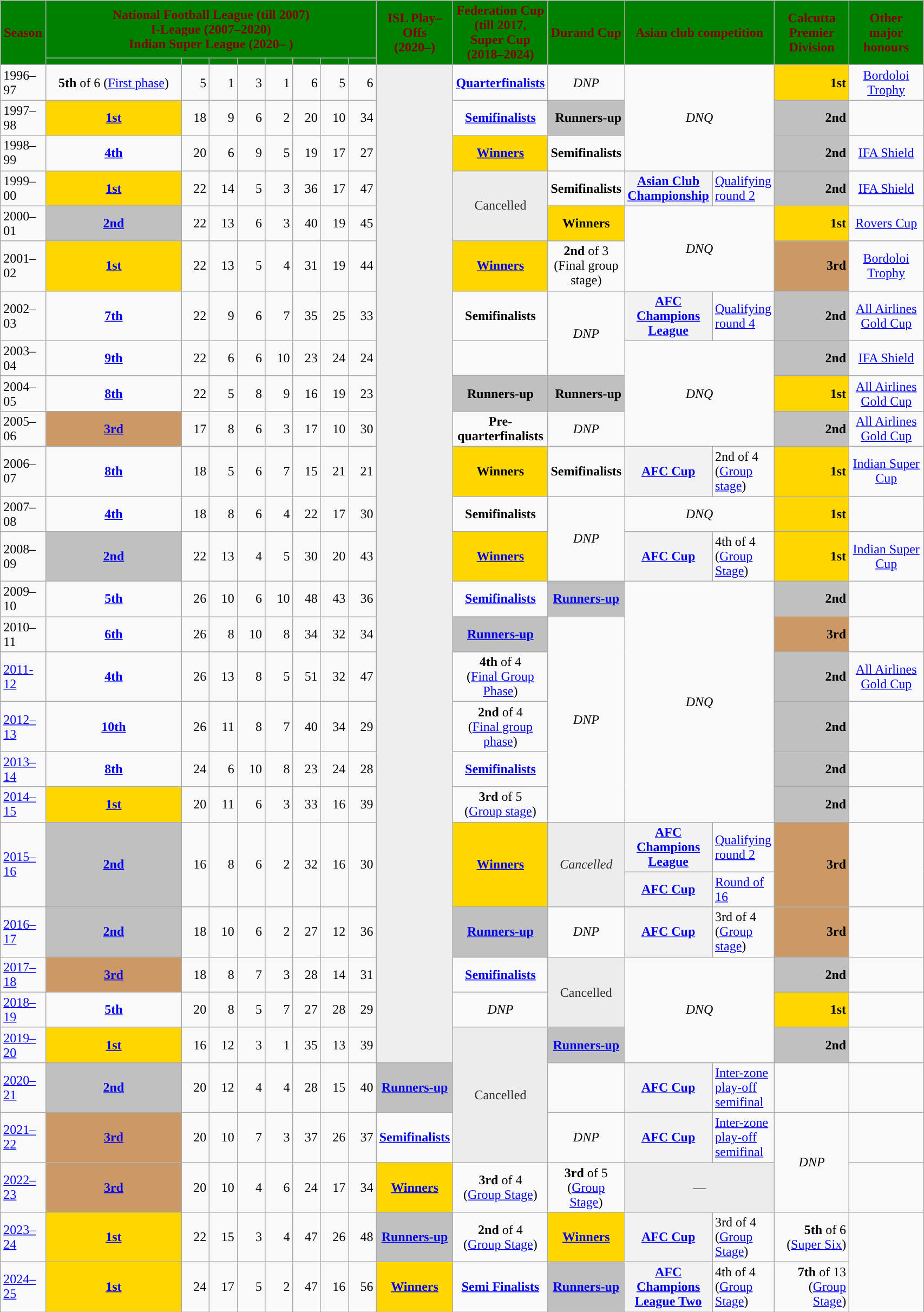<table class="wikitable" style="width:90%; text-align:center;">
<tr>
<th rowspan="2" style="width:5%; background:Green; color:Maroon;">Season</th>
<th colspan="8" style="width:50%; background:Green; color:Maroon;">National Football League (till 2007)<br>I-League (2007–2020)<br>Indian Super League (2020– )</th>
<th rowspan="2" style="width:5%; background:Green; color:Maroon;">ISL Play–Offs<br>(2020–)</th>
<th rowspan="2" style="width:5%; background:Green; color:Maroon;">Federation Cup (till 2017, <br>Super Cup (2018–2024)<br></th>
<th rowspan="2" style="width:5%; background:Green; color:Maroon;">Durand Cup</th>
<th colspan="2" rowspan="2" style="width:10%; background:Green; color:Maroon;">Asian club competition</th>
<th rowspan="2" style="width:10%; background:Green; color:Maroon;">Calcutta Premier Division</th>
<th rowspan="2" style="width:10%; background:Green; color:Maroon;">Other major honours</th>
</tr>
<tr>
<th style="background:Green; color:Maroon;"></th>
<th style="background:Green; color:Maroon;"></th>
<th style="background:Green; color:Maroon;"></th>
<th style="background:Green; color:Maroon;"></th>
<th style="background:Green; color:Maroon;"></th>
<th style="background:Green; color:Maroon;"></th>
<th style="background:Green; color:Maroon;"></th>
<th style="background:Green; color:Maroon;"></th>
</tr>
<tr>
<td align=left>1996–97</td>
<td style="text-align:centre;"><strong>5th</strong> of 6 (<a href='#'>First phase</a>)</td>
<td align="right">5</td>
<td align=right>1</td>
<td align=right>3</td>
<td align=right>1</td>
<td align=right>6</td>
<td align=right>5</td>
<td align=right>6</td>
<td rowspan="25" style="Background: #EEE; Vertical-Align: Middle; Text-Align: Center; " Class="Table-Cast"></td>
<td><strong><a href='#'>Quarterfinalists</a></strong></td>
<td><em>DNP</em></td>
<td colspan="2" rowspan="3"><em>DNQ</em></td>
<td style="text-align:right; background:gold;"><strong>1st</strong></td>
<td><a href='#'>Bordoloi Trophy</a></td>
</tr>
<tr>
<td align=left>1997–98</td>
<td style="text-align:centre; background:gold;"><strong><a href='#'>1st</a></strong></td>
<td align=right>18</td>
<td align=right>9</td>
<td align=right>6</td>
<td align=right>2</td>
<td align=right>20</td>
<td align=right>10</td>
<td align=right>34</td>
<td><strong><a href='#'>Semifinalists</a></strong></td>
<td style="text-align:right; background:silver;"><strong>Runners-up</strong></td>
<td style="text-align:right; background:silver;"><strong>2nd</strong></td>
<td></td>
</tr>
<tr>
<td align=left>1998–99</td>
<td align=centre><strong><a href='#'>4th</a></strong></td>
<td align=right>20</td>
<td align=right>6</td>
<td align=right>9</td>
<td align=right>5</td>
<td align=right>19</td>
<td align=right>17</td>
<td align=right>27</td>
<td style="background:gold;"><strong><a href='#'>Winners</a></strong></td>
<td><strong>Semifinalists</strong></td>
<td style="text-align:right; background:silver;"><strong>2nd</strong></td>
<td><a href='#'>IFA Shield</a></td>
</tr>
<tr>
<td align=left>1999–00</td>
<td style="text-align:centre; background:gold;"><strong><a href='#'>1st</a></strong></td>
<td align=right>22</td>
<td align=right>14</td>
<td align=right>5</td>
<td align=right>3</td>
<td align=right>36</td>
<td align=right>17</td>
<td align=right>47</td>
<td rowspan=2 data-sort-value="" style="background: #ececec; color: #2C2C2C; vertical-align: middle; text-align: center; " class="table-na">Cancelled</td>
<td><strong>Semifinalists</strong></td>
<th><a href='#'>Asian Club Championship</a></th>
<td align="left"><a href='#'>Qualifying<br>round 2</a></td>
<td style="text-align:right; background:silver;"><strong>2nd</strong></td>
<td><a href='#'>IFA Shield</a></td>
</tr>
<tr>
<td align=left>2000–01</td>
<td style="text-align:centre; background:silver;"><strong><a href='#'>2nd</a></strong></td>
<td align=right>22</td>
<td align=right>13</td>
<td align=right>6</td>
<td align=right>3</td>
<td align=right>40</td>
<td align=right>19</td>
<td align=right>45</td>
<td style="background:gold;"><strong>Winners</strong></td>
<td colspan="2" rowspan="2"><em>DNQ</em></td>
<td style="text-align:right; background:gold;"><strong>1st</strong></td>
<td><a href='#'>Rovers Cup</a></td>
</tr>
<tr>
<td align=left>2001–02</td>
<td style="text-align:centre; background:gold;"><strong><a href='#'>1st</a></strong></td>
<td align=right>22</td>
<td align=right>13</td>
<td align=right>5</td>
<td align=right>4</td>
<td align=right>31</td>
<td align=right>19</td>
<td align=right>44</td>
<td style=background:gold;><strong><a href='#'>Winners</a></strong></td>
<td><strong>2nd</strong> of 3<br>(Final group stage)</td>
<td style="text-align:right; background:#c96;"><strong>3rd</strong></td>
<td><a href='#'>Bordoloi Trophy</a></td>
</tr>
<tr>
<td align=left>2002–03</td>
<td align=centre><strong><a href='#'>7th</a></strong></td>
<td align=right>22</td>
<td align=right>9</td>
<td align=right>6</td>
<td align=right>7</td>
<td align=right>35</td>
<td align=right>25</td>
<td align=right>33</td>
<td><strong>Semifinalists</strong></td>
<td rowspan="2"><em>DNP</em></td>
<th><a href='#'>AFC Champions League</a></th>
<td align="left"><a href='#'>Qualifying<br>round 4</a></td>
<td style="text-align:right; background:silver;"><strong>2nd</strong></td>
<td><a href='#'>All Airlines Gold Cup</a></td>
</tr>
<tr>
<td align=left>2003–04</td>
<td align=centre><strong><a href='#'>9th</a></strong></td>
<td align=right>22</td>
<td align=right>6</td>
<td align=right>6</td>
<td align=right>10</td>
<td align=right>23</td>
<td align=right>24</td>
<td align=right>24</td>
<td></td>
<td colspan="2" rowspan="3"><em>DNQ</em></td>
<td style="text-align:right; background:silver;"><strong>2nd</strong></td>
<td><a href='#'>IFA Shield</a></td>
</tr>
<tr>
<td align=left>2004–05</td>
<td align=centre><strong><a href='#'>8th</a></strong></td>
<td align=right>22</td>
<td align=right>5</td>
<td align=right>8</td>
<td align=right>9</td>
<td align=right>16</td>
<td align=right>19</td>
<td align=right>23</td>
<td style="background:silver;"><strong>Runners-up</strong></td>
<td style="text-align:right; background:silver;"><strong>Runners-up</strong></td>
<td style="text-align:right; background:gold;"><strong>1st</strong></td>
<td><a href='#'>All Airlines Gold Cup</a></td>
</tr>
<tr>
<td align=left>2005–06</td>
<td style="text-align: centre; background:#c96;"><strong><a href='#'>3rd</a></strong></td>
<td align=right>17</td>
<td align=right>8</td>
<td align=right>6</td>
<td align=right>3</td>
<td align=right>17</td>
<td align=right>10</td>
<td align=right>30</td>
<td><strong>Pre-quarterfinalists</strong></td>
<td><em>DNP</em></td>
<td style="text-align:right; background:silver;"><strong>2nd</strong></td>
<td><a href='#'>All Airlines Gold Cup</a></td>
</tr>
<tr>
<td align=left>2006–07</td>
<td align=centre><strong><a href='#'>8th</a></strong></td>
<td align=right>18</td>
<td align=right>5</td>
<td align=right>6</td>
<td align=right>7</td>
<td align=right>15</td>
<td align=right>21</td>
<td align=right>21</td>
<td style=background:gold;><strong>Winners</strong></td>
<td><strong>Semifinalists</strong></td>
<th><a href='#'>AFC Cup</a></th>
<td align="left">2nd of 4<br>(<a href='#'>Group stage</a>)</td>
<td style="text-align:right; background:gold;"><strong>1st</strong></td>
<td><a href='#'>Indian Super Cup</a></td>
</tr>
<tr>
<td align=left>2007–08</td>
<td align=centre><strong><a href='#'>4th</a></strong></td>
<td align=right>18</td>
<td align=right>8</td>
<td align=right>6</td>
<td align=right>4</td>
<td align=right>22</td>
<td align=right>17</td>
<td align=right>30</td>
<td><strong>Semifinalists</strong></td>
<td rowspan="2"><em>DNP</em></td>
<td colspan="2"><em>DNQ</em></td>
<td style="text-align:right; background:gold;"><strong>1st</strong></td>
<td></td>
</tr>
<tr>
<td align=left>2008–09</td>
<td style="text-align:centre; background:silver;"><strong><a href='#'>2nd</a></strong></td>
<td align=right>22</td>
<td align=right>13</td>
<td align=right>4</td>
<td align=right>5</td>
<td align=right>30</td>
<td align=right>20</td>
<td align=right>43</td>
<td style=background:gold;><a href='#'><strong>Winners</strong></a></td>
<th><a href='#'>AFC Cup</a></th>
<td align="left">4th of 4<br>(<a href='#'>Group Stage</a>)</td>
<td style="text-align:right; background:gold;"><strong>1st</strong></td>
<td><a href='#'>Indian Super Cup</a></td>
</tr>
<tr>
<td align=left>2009–10</td>
<td align=centre><strong><a href='#'>5th</a></strong></td>
<td align=right>26</td>
<td align=right>10</td>
<td align=right>6</td>
<td align=right>10</td>
<td align=right>48</td>
<td align=right>43</td>
<td align=right>36</td>
<td><strong><a href='#'>Semifinalists</a></strong></td>
<td style="background:silver;"><strong><a href='#'>Runners-up</a></strong></td>
<td colspan="2" rowspan="6"><em>DNQ</em></td>
<td style="text-align:right; background:silver;"><strong>2nd</strong></td>
<td></td>
</tr>
<tr>
<td align=left>2010–11</td>
<td align=centre><strong><a href='#'>6th</a></strong></td>
<td align=right>26</td>
<td align=right>8</td>
<td align=right>10</td>
<td align=right>8</td>
<td align=right>34</td>
<td align=right>32</td>
<td align=right>34</td>
<td style="background:silver;"><strong><a href='#'>Runners-up</a></strong></td>
<td rowspan="5"><em>DNP</em></td>
<td style="text-align:right; background:#c96;"><strong>3rd</strong></td>
<td></td>
</tr>
<tr>
<td align=left><a href='#'>2011-12</a></td>
<td align=centre><strong><a href='#'>4th</a></strong></td>
<td align=right>26</td>
<td align=right>13</td>
<td align=right>8</td>
<td align=right>5</td>
<td align=right>51</td>
<td align=right>32</td>
<td align=right>47</td>
<td><strong>4th</strong> of 4<br>(<a href='#'>Final Group Phase</a>)</td>
<td style="text-align:right; background:silver;"><strong>2nd</strong></td>
<td><a href='#'>All Airlines Gold Cup</a></td>
</tr>
<tr>
<td align=left><a href='#'>2012–13</a></td>
<td align=centre><strong><a href='#'>10th</a></strong></td>
<td align=right>26</td>
<td align=right>11</td>
<td align=right>8</td>
<td align=right>7</td>
<td align=right>40</td>
<td align=right>34</td>
<td align=right>29</td>
<td><strong>2nd</strong> of 4<br>(<a href='#'>Final group phase</a>)</td>
<td style="text-align:right; background:silver;"><strong>2nd</strong></td>
<td></td>
</tr>
<tr>
<td align=left><a href='#'>2013–14</a></td>
<td align=centre><strong><a href='#'>8th</a></strong></td>
<td align=right>24</td>
<td align=right>6</td>
<td align=right>10</td>
<td align=right>8</td>
<td align=right>23</td>
<td align=right>24</td>
<td align=right>28</td>
<td><a href='#'><strong>Semifinalists</strong></a></td>
<td style="text-align:right; background:silver;"><strong>2nd</strong></td>
<td></td>
</tr>
<tr>
<td align=left><a href='#'>2014–15</a></td>
<td style="text-align:centre; background:gold;"><strong><a href='#'>1st</a></strong></td>
<td align=right>20</td>
<td align=right>11</td>
<td align=right>6</td>
<td align=right>3</td>
<td align=right>33</td>
<td align=right>16</td>
<td align=right>39</td>
<td><strong>3rd</strong> of 5<br>(<a href='#'>Group stage</a>)</td>
<td style="text-align:right; background:silver;"><strong>2nd</strong></td>
<td></td>
</tr>
<tr>
<td rowspan="2" align="left"><a href='#'>2015–16</a></td>
<td rowspan="2" style="text-align:centre; background:silver;"><strong><a href='#'>2nd</a></strong></td>
<td rowspan="2" align="right">16</td>
<td rowspan="2" align="right">8</td>
<td rowspan="2" align="right">6</td>
<td rowspan="2" align="right">2</td>
<td rowspan="2" align="right">32</td>
<td rowspan="2" align="right">16</td>
<td rowspan="2" align="right">30</td>
<td rowspan="2" style="background:gold;"><strong><a href='#'>Winners</a></strong></td>
<td data-sort-value="" style="background: #ececec; color: #2C2C2C; vertical-align: middle; text-align: center; " class="table-na"  rowspan="2"><em>Cancelled</em></td>
<th><a href='#'>AFC Champions League</a></th>
<td align="left"><a href='#'>Qualifying round 2</a></td>
<td rowspan="2" style="text-align:right; background:#c96;"><strong>3rd</strong></td>
<td rowspan="2"></td>
</tr>
<tr>
<th><a href='#'>AFC Cup</a></th>
<td align=left><a href='#'>Round of 16</a></td>
</tr>
<tr>
<td align="left"><a href='#'>2016–17</a></td>
<td style="text-align:centre; background:silver;"><strong><a href='#'>2nd</a></strong></td>
<td align="right">18</td>
<td align="right">10</td>
<td align="right">6</td>
<td align="right">2</td>
<td align="right">27</td>
<td align="right">12</td>
<td align="right">36</td>
<td style="background:silver;"><strong><a href='#'>Runners-up</a></strong></td>
<td><em>DNP</em></td>
<th><a href='#'>AFC Cup</a></th>
<td align="left">3rd of 4<br>(<a href='#'>Group stage</a>)</td>
<td style="text-align:right; background:#c96;"><strong>3rd</strong></td>
<td></td>
</tr>
<tr>
<td align=left><a href='#'>2017–18</a></td>
<td style="text-align:centre; background:#c96;"><strong><a href='#'>3rd</a></strong></td>
<td align=right>18</td>
<td align=right>8</td>
<td align=right>7</td>
<td align=right>3</td>
<td align=right>28</td>
<td align=right>14</td>
<td align=right>31</td>
<td><a href='#'><strong>Semifinalists</strong></a></td>
<td rowspan=2 data-sort-value="" style="background: #ececec; color: #2C2C2C; vertical-align: middle; text-align: center; " class="table-na">Cancelled</td>
<td colspan="2" rowspan="3"><em>DNQ</em></td>
<td style="text-align:right; background:silver;"><strong>2nd</strong></td>
<td></td>
</tr>
<tr>
<td align=left><a href='#'>2018–19</a></td>
<td align=centre><strong><a href='#'>5th</a></strong></td>
<td align=right>20</td>
<td align=right>8</td>
<td align=right>5</td>
<td align=right>7</td>
<td align=right>27</td>
<td align=right>28</td>
<td align=right>29</td>
<td><em>DNP</em></td>
<td style="text-align:right; background:gold;"><strong>1st</strong></td>
<td></td>
</tr>
<tr>
<td align=left><a href='#'>2019–20</a></td>
<td style="text-align:centre; background:gold;"><strong><a href='#'>1st</a></strong></td>
<td align=right>16</td>
<td align="right">12</td>
<td align=right>3</td>
<td align=right>1</td>
<td align=right>35</td>
<td align=right>13</td>
<td align=right>39</td>
<td rowspan=3 data-sort-value="" style="background: #ececec; color: #2C2C2C; vertical-align: middle; text-align: center; " class="table-na">Cancelled</td>
<td style="background:silver;"><strong><a href='#'>Runners-up</a></strong></td>
<td style="text-align:right; background:silver;"><strong>2nd</strong></td>
<td></td>
</tr>
<tr>
<td align=left><a href='#'>2020–21</a></td>
<td style="text-align:centre; background:silver;"><strong><a href='#'>2nd</a></strong></td>
<td align=right>20</td>
<td align=right>12</td>
<td align=right>4</td>
<td align=right>4</td>
<td align=right>28</td>
<td align=right>15</td>
<td align=right>40</td>
<td style="background:silver;"><a href='#'><strong>Runners-up</strong></a></td>
<td></td>
<th><a href='#'>AFC Cup</a></th>
<td style="text-align:left"><a href='#'>Inter-zone play-off semifinal</a></td>
<td></td>
<td></td>
</tr>
<tr>
<td align=left><a href='#'>2021–22</a></td>
<td style="text-align:centre; background:#c96;"><strong><a href='#'>3rd</a></strong></td>
<td align=right>20</td>
<td align=right>10</td>
<td align=right>7</td>
<td align=right>3</td>
<td align=right>37</td>
<td align=right>26</td>
<td align=right>37</td>
<td><a href='#'><strong>Semifinalists</strong></a></td>
<td><em>DNP</em></td>
<th><a href='#'>AFC Cup</a></th>
<td style="text-align:left"><a href='#'>Inter-zone play-off semifinal</a></td>
<td rowspan="2"><em>DNP</em></td>
<td></td>
</tr>
<tr>
<td align=left><a href='#'>2022–23</a></td>
<td style="text-align:centre; background:#c96;"><strong><a href='#'>3rd</a></strong></td>
<td align=right>20</td>
<td align=right>10</td>
<td align=right>4</td>
<td align=right>6</td>
<td align=right>24</td>
<td align=right>17</td>
<td align=right>34</td>
<td style="background:gold;"><a href='#'><strong>Winners</strong></a></td>
<td><strong>3rd</strong> of 4<br>(<a href='#'>Group Stage</a>)</td>
<td><strong>3rd</strong> of 5<br>(<a href='#'>Group Stage</a>)</td>
<td colspan="2" data-sort-value="" style="background: #ececec; color: #2C2C2C; vertical-align: middle; text-align: center; " class="table-na">—</td>
<td></td>
</tr>
<tr>
<td align=left><a href='#'>2023–24</a></td>
<td style="text-align:centre; background:gold;"><strong><a href='#'>1st</a></strong></td>
<td align=right>22</td>
<td align=right>15</td>
<td align=right>3</td>
<td align=right>4</td>
<td align=right>47</td>
<td align=right>26</td>
<td align=right>48</td>
<td style="background:silver;"><a href='#'><strong>Runners-up</strong></a></td>
<td><strong>2nd</strong> of 4<br>(<a href='#'>Group Stage</a>)</td>
<td style="background:gold;"><a href='#'><strong>Winners</strong></a></td>
<th><a href='#'><strong>AFC Cup</strong></a></th>
<td align=left>3rd of 4<br>(<a href='#'>Group Stage</a>)</td>
<td align=right><strong>5th</strong> of 6<br>(<a href='#'>Super Six</a>)</td>
</tr>
<tr>
<td align=left><a href='#'>2024–25</a></td>
<td style="text-align:centre; background:gold;"><strong><a href='#'>1st</a></strong></td>
<td align=right>24</td>
<td align=right>17</td>
<td align=right>5</td>
<td align=right>2</td>
<td align=right>47</td>
<td align=right>16</td>
<td align=right>56</td>
<td style="text-align:centre; background:gold;"><strong><a href='#'>Winners</a></strong></td>
<td><a href='#'><strong>Semi Finalists</strong></a></td>
<td style="background:silver;"><a href='#'><strong>Runners-up</strong></a></td>
<th><a href='#'><strong>AFC Champions League Two</strong></a></th>
<td align=left>4th of 4<br>(<a href='#'>Group Stage</a>)</td>
<td align=right><strong>7th</strong> of 13<br>(<a href='#'>Group Stage</a>)</td>
</tr>
</table>
